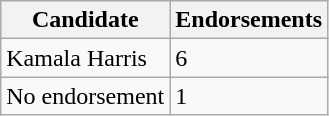<table class="wikitable sortable">
<tr>
<th>Candidate</th>
<th>Endorsements</th>
</tr>
<tr>
<td data-sort-value="Harris" >Kamala Harris</td>
<td>6</td>
</tr>
<tr>
<td>No endorsement</td>
<td>1</td>
</tr>
</table>
